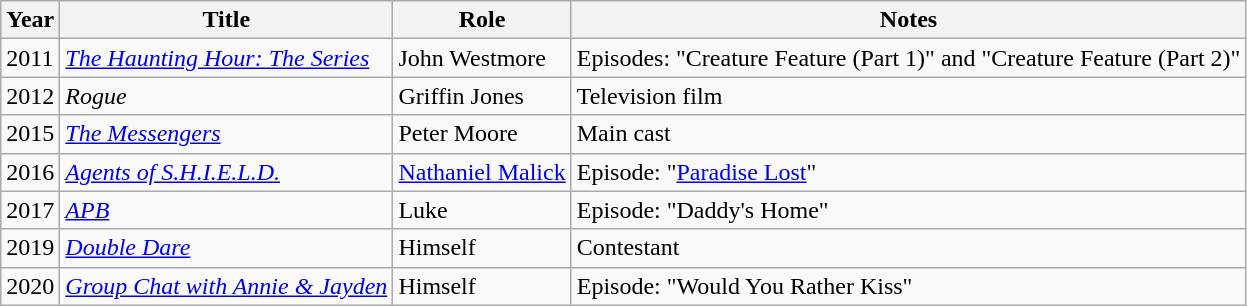<table class="wikitable sortable">
<tr>
<th>Year</th>
<th>Title</th>
<th class="unsortable">Role</th>
<th class="unsortable">Notes</th>
</tr>
<tr>
<td>2011</td>
<td data-sort-value="Haunting Hour: The Series, The"><em><a href='#'>The Haunting Hour: The Series</a></em></td>
<td>John Westmore</td>
<td>Episodes: "Creature Feature (Part 1)" and "Creature Feature (Part 2)"</td>
</tr>
<tr>
<td>2012</td>
<td><em>Rogue</em></td>
<td>Griffin Jones</td>
<td>Television film</td>
</tr>
<tr>
<td>2015</td>
<td data-sort-value="Messengers, The"><em><a href='#'>The Messengers</a></em></td>
<td>Peter Moore</td>
<td>Main cast</td>
</tr>
<tr>
<td>2016</td>
<td><em><a href='#'>Agents of S.H.I.E.L.D.</a></em></td>
<td><a href='#'>Nathaniel Malick</a></td>
<td>Episode: "<a href='#'>Paradise Lost</a>"</td>
</tr>
<tr>
<td>2017</td>
<td><em><a href='#'>APB</a></em></td>
<td>Luke</td>
<td>Episode: "Daddy's Home"</td>
</tr>
<tr>
<td>2019</td>
<td><em><a href='#'>Double Dare</a></em></td>
<td>Himself</td>
<td>Contestant</td>
</tr>
<tr>
<td>2020</td>
<td><em><a href='#'>Group Chat with Annie & Jayden</a></em></td>
<td>Himself</td>
<td>Episode: "Would You Rather Kiss"</td>
</tr>
</table>
